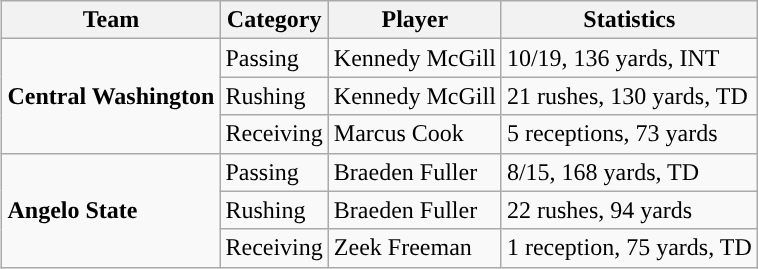<table class="wikitable" style="float: right;">
<tr>
<th>Team</th>
<th>Category</th>
<th>Player</th>
<th>Statistics</th>
</tr>
<tr>
<td rowspan=3><strong>Central Washington</strong></td>
<td>Passing</td>
<td>Kennedy McGill</td>
<td>10/19, 136 yards, INT</td>
</tr>
<tr>
<td>Rushing</td>
<td>Kennedy McGill</td>
<td>21 rushes, 130 yards, TD</td>
</tr>
<tr>
<td>Receiving</td>
<td>Marcus Cook</td>
<td>5 receptions, 73 yards</td>
</tr>
<tr>
<td rowspan=3><strong>Angelo State</strong></td>
<td>Passing</td>
<td>Braeden Fuller</td>
<td>8/15, 168 yards, TD</td>
</tr>
<tr>
<td>Rushing</td>
<td>Braeden Fuller</td>
<td>22 rushes, 94 yards</td>
</tr>
<tr>
<td>Receiving</td>
<td>Zeek Freeman</td>
<td>1 reception, 75 yards, TD</td>
</tr>
</table>
